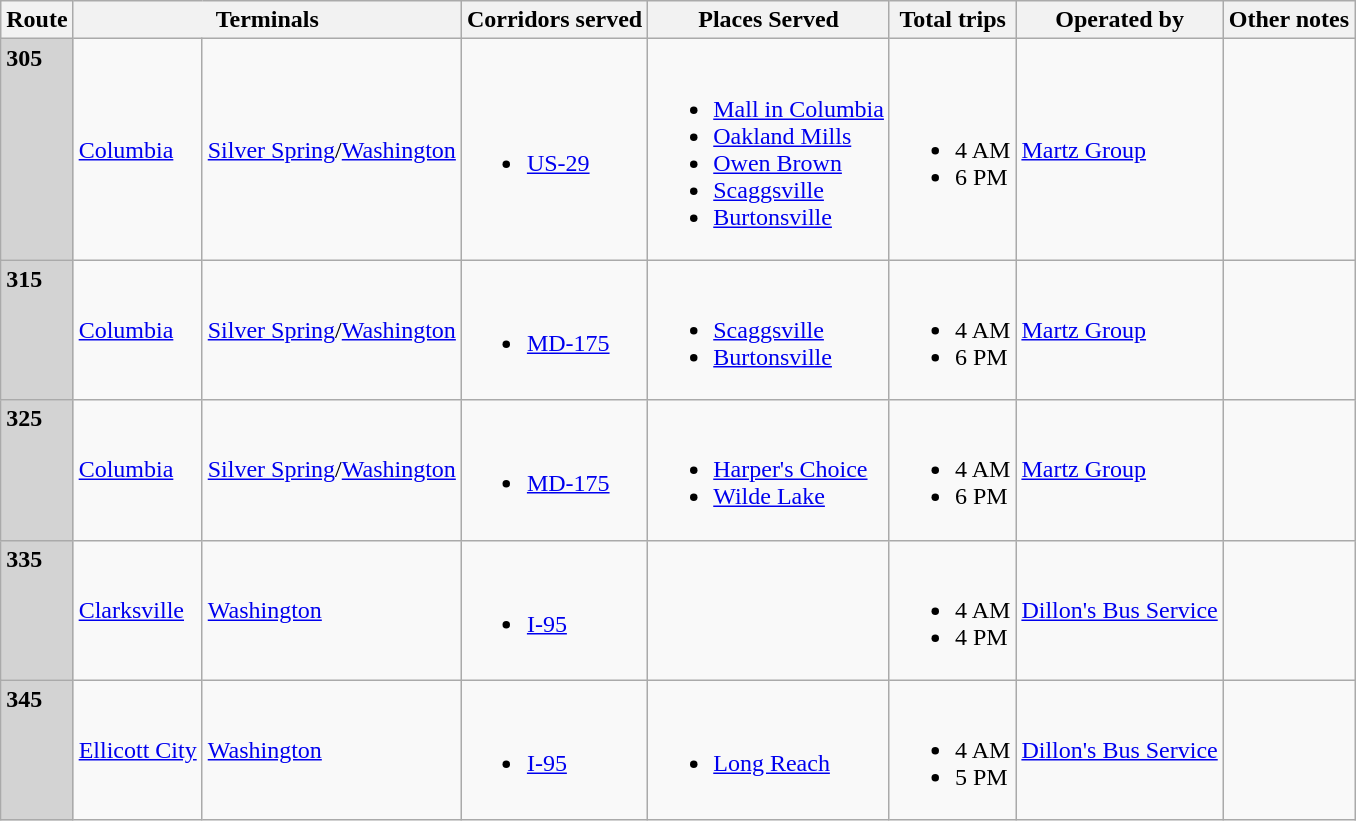<table class="wikitable">
<tr>
<th>Route</th>
<th colspan="2">Terminals</th>
<th>Corridors served</th>
<th>Places Served</th>
<th>Total trips</th>
<th>Operated by</th>
<th>Other notes</th>
</tr>
<tr>
<td style="background:lightgray; color:black; vertical-align:top"><div><strong>305</strong></div></td>
<td><a href='#'>Columbia</a></td>
<td><a href='#'>Silver Spring</a>/<a href='#'>Washington</a></td>
<td><br><ul><li><a href='#'>US-29</a></li></ul></td>
<td><br><ul><li><a href='#'>Mall in Columbia</a></li><li><a href='#'>Oakland Mills</a></li><li><a href='#'>Owen Brown</a></li><li><a href='#'>Scaggsville</a></li><li><a href='#'>Burtonsville</a></li></ul></td>
<td><br><ul><li>4 AM</li><li>6 PM</li></ul></td>
<td><a href='#'>Martz Group</a></td>
<td></td>
</tr>
<tr>
<td style="background:lightgray; color:black; vertical-align:top"><div><strong>315</strong></div></td>
<td><a href='#'>Columbia</a></td>
<td><a href='#'>Silver Spring</a>/<a href='#'>Washington</a></td>
<td><br><ul><li><a href='#'>MD-175</a></li></ul></td>
<td><br><ul><li><a href='#'>Scaggsville</a></li><li><a href='#'>Burtonsville</a></li></ul></td>
<td><br><ul><li>4 AM</li><li>6 PM</li></ul></td>
<td><a href='#'>Martz Group</a></td>
<td></td>
</tr>
<tr>
<td style="background:lightgray; color:black; vertical-align:top"><div><strong>325</strong></div></td>
<td><a href='#'>Columbia</a></td>
<td><a href='#'>Silver Spring</a>/<a href='#'>Washington</a></td>
<td><br><ul><li><a href='#'>MD-175</a></li></ul></td>
<td><br><ul><li><a href='#'>Harper's Choice</a></li><li><a href='#'>Wilde Lake</a></li></ul></td>
<td><br><ul><li>4 AM</li><li>6 PM</li></ul></td>
<td><a href='#'>Martz Group</a></td>
<td></td>
</tr>
<tr>
<td style="background:lightgray; color:black; vertical-align:top"><div><strong>335</strong></div></td>
<td><a href='#'>Clarksville</a></td>
<td><a href='#'>Washington</a></td>
<td><br><ul><li><a href='#'>I-95</a></li></ul></td>
<td></td>
<td><br><ul><li>4 AM</li><li>4 PM</li></ul></td>
<td><a href='#'>Dillon's Bus Service</a></td>
<td></td>
</tr>
<tr>
<td style="background:lightgray; color:black; vertical-align:top"><div><strong>345</strong></div></td>
<td><a href='#'>Ellicott City</a></td>
<td><a href='#'>Washington</a></td>
<td><br><ul><li><a href='#'>I-95</a></li></ul></td>
<td><br><ul><li><a href='#'>Long Reach</a></li></ul></td>
<td><br><ul><li>4 AM</li><li>5 PM</li></ul></td>
<td><a href='#'>Dillon's Bus Service</a></td>
<td></td>
</tr>
</table>
